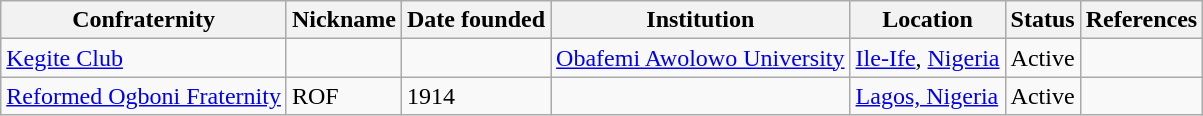<table class="wikitable">
<tr>
<th>Confraternity</th>
<th>Nickname</th>
<th>Date founded</th>
<th>Institution</th>
<th>Location</th>
<th>Status</th>
<th>References</th>
</tr>
<tr>
<td><a href='#'>Kegite Club</a></td>
<td></td>
<td></td>
<td><a href='#'>Obafemi Awolowo University</a></td>
<td><a href='#'>Ile-Ife</a>,  <a href='#'>Nigeria</a></td>
<td>Active</td>
<td></td>
</tr>
<tr>
<td><a href='#'>Reformed Ogboni Fraternity</a></td>
<td>ROF</td>
<td>1914</td>
<td></td>
<td><a href='#'>Lagos, Nigeria</a></td>
<td>Active</td>
<td></td>
</tr>
</table>
